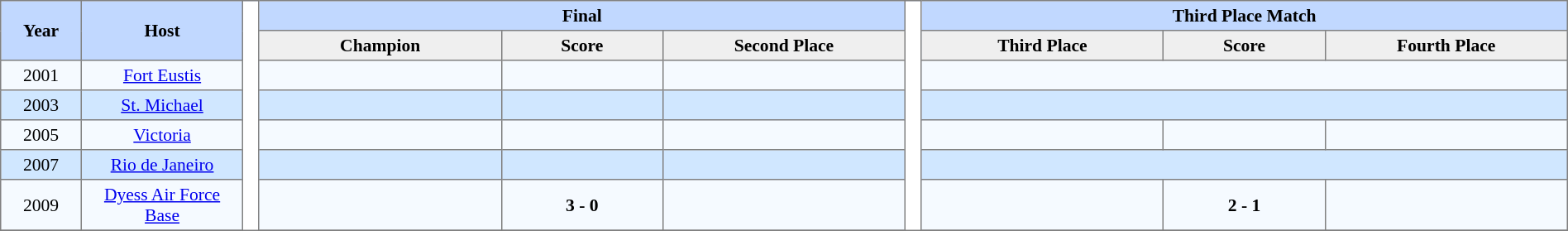<table border=1 style="border-collapse:collapse; font-size:90%;" cellpadding=3 cellspacing=0 width=100%>
<tr bgcolor=#C1D8FF>
<th rowspan=2 width=5%>Year</th>
<th rowspan=2 width=10%>Host</th>
<th width=1% rowspan=35 bgcolor=ffffff></th>
<th colspan=3>Final</th>
<th width=1% rowspan=35 bgcolor=ffffff></th>
<th colspan=3>Third Place Match</th>
</tr>
<tr bgcolor=#EFEFEF>
<th width=15%>Champion</th>
<th width=10%>Score</th>
<th width=15%>Second Place</th>
<th width=15%>Third Place</th>
<th width=10%>Score</th>
<th width=15%>Fourth Place</th>
</tr>
<tr align=center bgcolor=#F5FAFF>
<td>2001</td>
<td><a href='#'>Fort Eustis</a><br></td>
<td><strong></strong></td>
<td></td>
<td></td>
<td colspan=3></td>
</tr>
<tr align=center bgcolor=#D0E7FF>
<td>2003</td>
<td><a href='#'>St. Michael</a><br></td>
<td><strong></strong></td>
<td></td>
<td></td>
<td colspan=3></td>
</tr>
<tr align=center bgcolor=#F5FAFF>
<td>2005</td>
<td><a href='#'>Victoria</a><br></td>
<td><strong></strong></td>
<td></td>
<td></td>
<td></td>
<td></td>
<td></td>
</tr>
<tr align=center bgcolor=#D0E7FF>
<td>2007</td>
<td><a href='#'>Rio de Janeiro</a><br></td>
<td><strong></strong></td>
<td></td>
<td></td>
<td colspan=3></td>
</tr>
<tr align=center bgcolor=#F5FAFF>
<td>2009</td>
<td><a href='#'>Dyess Air Force Base</a><br></td>
<td><strong></strong></td>
<td><strong>3 - 0</strong></td>
<td></td>
<td></td>
<td><strong>2 - 1</strong></td>
<td></td>
</tr>
<tr align=center bgcolor=#D0E7FF>
</tr>
</table>
